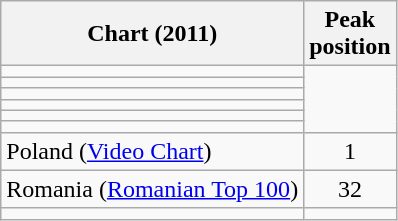<table class="wikitable sortable">
<tr>
<th>Chart (2011)</th>
<th>Peak<br>position</th>
</tr>
<tr>
<td></td>
</tr>
<tr>
<td></td>
</tr>
<tr>
<td></td>
</tr>
<tr>
<td></td>
</tr>
<tr>
<td></td>
</tr>
<tr>
<td></td>
</tr>
<tr>
<td>Poland (<a href='#'>Video Chart</a>)</td>
<td align=center>1</td>
</tr>
<tr>
<td>Romania (<a href='#'>Romanian Top 100</a>)</td>
<td style="text-align:center;">32</td>
</tr>
<tr>
<td></td>
</tr>
</table>
